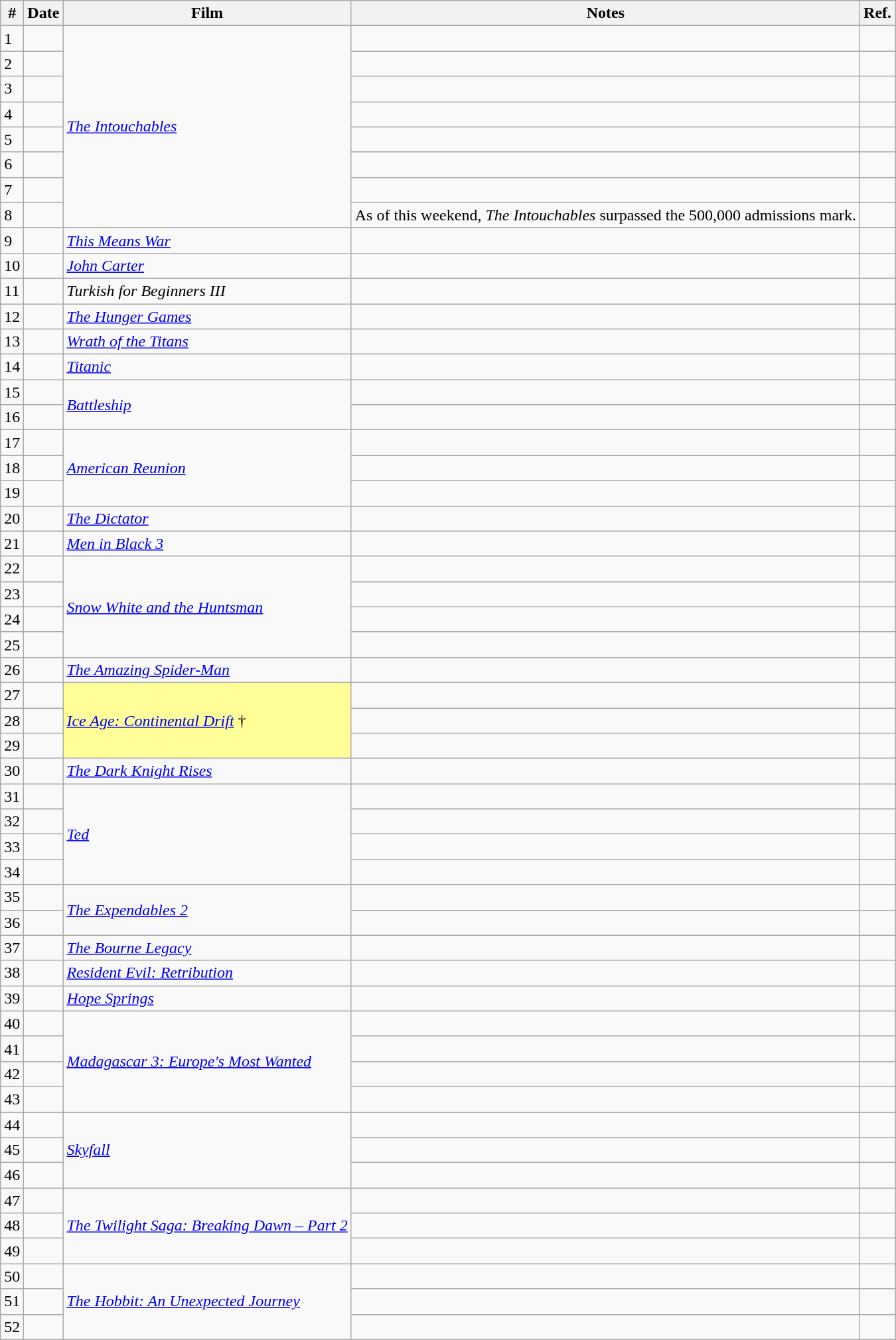<table class="wikitable sortable">
<tr>
<th>#</th>
<th>Date</th>
<th>Film</th>
<th>Notes</th>
<th>Ref.</th>
</tr>
<tr>
<td>1</td>
<td></td>
<td rowspan="8"><em><a href='#'>The Intouchables</a></em></td>
<td></td>
<td></td>
</tr>
<tr>
<td>2</td>
<td></td>
<td></td>
<td></td>
</tr>
<tr>
<td>3</td>
<td></td>
<td></td>
<td></td>
</tr>
<tr>
<td>4</td>
<td></td>
<td></td>
<td></td>
</tr>
<tr>
<td>5</td>
<td></td>
<td></td>
<td></td>
</tr>
<tr>
<td>6</td>
<td></td>
<td></td>
<td></td>
</tr>
<tr>
<td>7</td>
<td></td>
<td></td>
<td></td>
</tr>
<tr>
<td>8</td>
<td></td>
<td>As of this weekend, <em>The Intouchables</em> surpassed the 500,000 admissions mark.</td>
<td></td>
</tr>
<tr>
<td>9</td>
<td></td>
<td rowspan="1"><em><a href='#'>This Means War</a></em></td>
<td></td>
<td></td>
</tr>
<tr>
<td>10</td>
<td></td>
<td rowspan="1"><em><a href='#'>John Carter</a></em></td>
<td></td>
<td></td>
</tr>
<tr>
<td>11</td>
<td></td>
<td rowspan="1"><em>Turkish for Beginners III</em></td>
<td></td>
<td></td>
</tr>
<tr>
<td>12</td>
<td></td>
<td rowspan="1"><em><a href='#'>The Hunger Games</a></em></td>
<td></td>
<td></td>
</tr>
<tr>
<td>13</td>
<td></td>
<td rowspan="1"><em><a href='#'>Wrath of the Titans</a></em></td>
<td></td>
<td></td>
</tr>
<tr>
<td>14</td>
<td></td>
<td rowspan="1"><em><a href='#'>Titanic</a></em></td>
<td></td>
<td></td>
</tr>
<tr>
<td>15</td>
<td></td>
<td rowspan="2"><em><a href='#'>Battleship</a></em></td>
<td></td>
<td></td>
</tr>
<tr>
<td>16</td>
<td></td>
<td></td>
<td></td>
</tr>
<tr>
<td>17</td>
<td></td>
<td rowspan="3"><em><a href='#'>American Reunion</a></em></td>
<td></td>
<td></td>
</tr>
<tr>
<td>18</td>
<td></td>
<td></td>
<td></td>
</tr>
<tr>
<td>19</td>
<td></td>
<td></td>
<td></td>
</tr>
<tr>
<td>20</td>
<td></td>
<td rowspan="1"><em><a href='#'>The Dictator</a></em></td>
<td></td>
<td></td>
</tr>
<tr>
<td>21</td>
<td></td>
<td rowspan="1"><em><a href='#'>Men in Black 3</a></em></td>
<td></td>
<td></td>
</tr>
<tr>
<td>22</td>
<td></td>
<td rowspan="4"><em><a href='#'>Snow White and the Huntsman</a></em></td>
<td></td>
<td></td>
</tr>
<tr>
<td>23</td>
<td></td>
<td></td>
<td></td>
</tr>
<tr>
<td>24</td>
<td></td>
<td></td>
<td></td>
</tr>
<tr>
<td>25</td>
<td></td>
<td></td>
<td></td>
</tr>
<tr>
<td>26</td>
<td></td>
<td rowspan="1"><em><a href='#'>The Amazing Spider-Man</a></em></td>
<td></td>
<td></td>
</tr>
<tr>
<td>27</td>
<td></td>
<td rowspan="3" style="background-color:#FFFF99"><em><a href='#'>Ice Age: Continental Drift</a></em> †</td>
<td></td>
<td></td>
</tr>
<tr>
<td>28</td>
<td></td>
<td></td>
<td></td>
</tr>
<tr>
<td>29</td>
<td></td>
<td></td>
<td></td>
</tr>
<tr>
<td>30</td>
<td></td>
<td rowspan="1"><em><a href='#'>The Dark Knight Rises</a></em></td>
<td></td>
<td></td>
</tr>
<tr>
<td>31</td>
<td></td>
<td rowspan="4"><em><a href='#'>Ted</a></em></td>
<td></td>
<td></td>
</tr>
<tr>
<td>32</td>
<td></td>
<td></td>
<td></td>
</tr>
<tr>
<td>33</td>
<td></td>
<td></td>
<td></td>
</tr>
<tr>
<td>34</td>
<td></td>
<td></td>
<td></td>
</tr>
<tr>
<td>35</td>
<td></td>
<td rowspan="2"><em><a href='#'>The Expendables 2</a></em></td>
<td></td>
<td></td>
</tr>
<tr>
<td>36</td>
<td></td>
<td></td>
<td></td>
</tr>
<tr>
<td>37</td>
<td></td>
<td rowspan="1"><em><a href='#'>The Bourne Legacy</a></em></td>
<td></td>
<td></td>
</tr>
<tr>
<td>38</td>
<td></td>
<td rowspan="1"><em><a href='#'>Resident Evil: Retribution</a></em></td>
<td></td>
<td></td>
</tr>
<tr>
<td>39</td>
<td></td>
<td rowspan="1"><em><a href='#'>Hope Springs</a></em></td>
<td></td>
<td></td>
</tr>
<tr>
<td>40</td>
<td></td>
<td rowspan="4"><em><a href='#'>Madagascar 3: Europe's Most Wanted</a></em></td>
<td></td>
<td></td>
</tr>
<tr>
<td>41</td>
<td></td>
<td></td>
<td></td>
</tr>
<tr>
<td>42</td>
<td></td>
<td></td>
<td></td>
</tr>
<tr>
<td>43</td>
<td></td>
<td></td>
<td></td>
</tr>
<tr>
<td>44</td>
<td></td>
<td rowspan="3"><em><a href='#'>Skyfall</a></em></td>
<td></td>
<td></td>
</tr>
<tr>
<td>45</td>
<td></td>
<td></td>
<td></td>
</tr>
<tr>
<td>46</td>
<td></td>
<td></td>
<td></td>
</tr>
<tr>
<td>47</td>
<td></td>
<td rowspan="3"><em><a href='#'>The Twilight Saga: Breaking Dawn – Part 2</a></em></td>
<td></td>
<td></td>
</tr>
<tr>
<td>48</td>
<td></td>
<td></td>
<td></td>
</tr>
<tr>
<td>49</td>
<td></td>
<td></td>
<td></td>
</tr>
<tr>
<td>50</td>
<td></td>
<td rowspan="3"><em><a href='#'>The Hobbit: An Unexpected Journey</a></em></td>
<td></td>
<td></td>
</tr>
<tr>
<td>51</td>
<td></td>
<td></td>
<td></td>
</tr>
<tr>
<td>52</td>
<td></td>
<td></td>
<td></td>
</tr>
</table>
